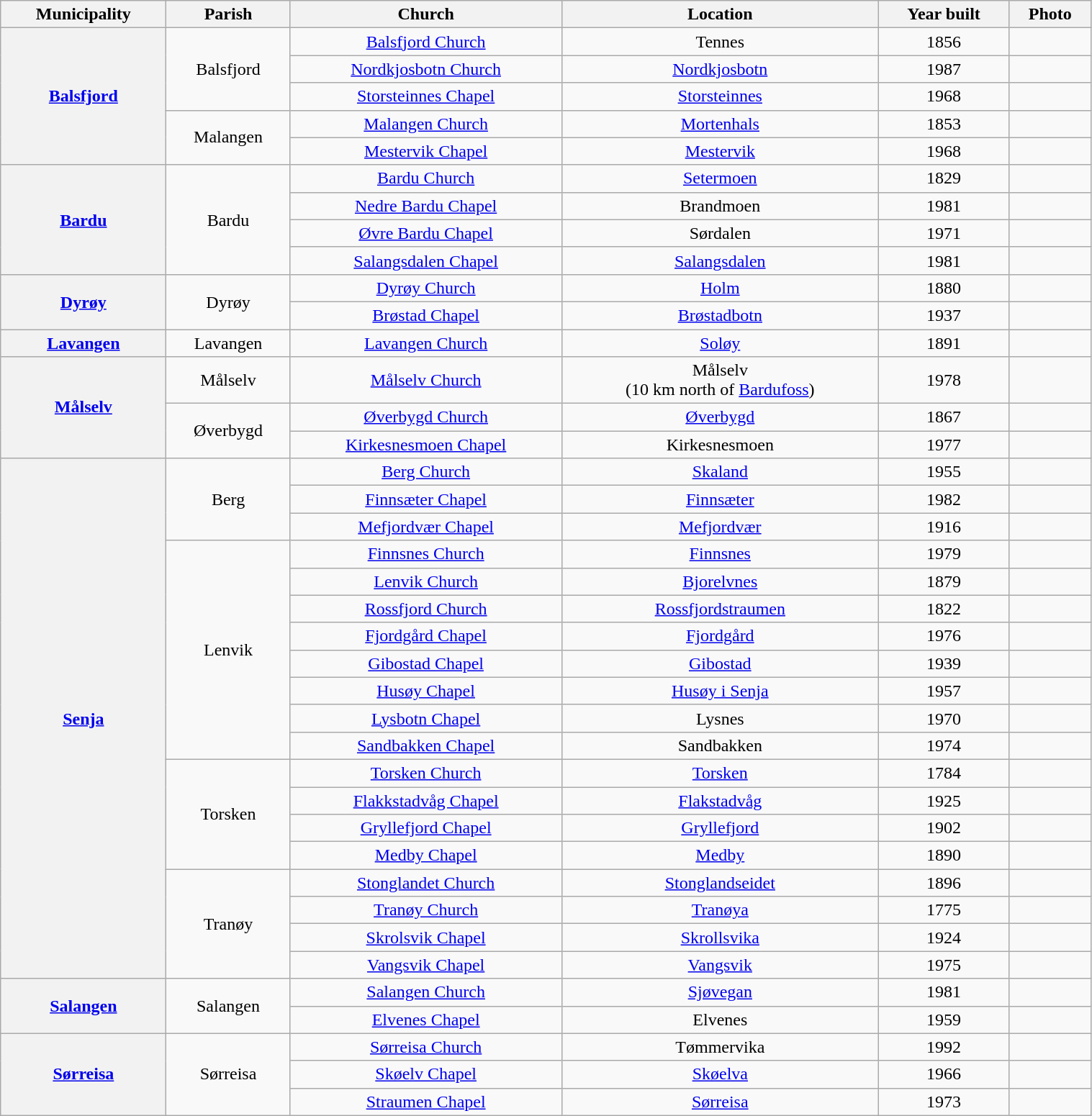<table class="wikitable" style="text-align: center; width: 80%;">
<tr>
<th>Municipality</th>
<th>Parish </th>
<th>Church</th>
<th>Location</th>
<th>Year built</th>
<th>Photo</th>
</tr>
<tr>
<th rowspan="5"><a href='#'>Balsfjord</a></th>
<td rowspan="3">Balsfjord</td>
<td><a href='#'>Balsfjord Church</a></td>
<td>Tennes</td>
<td>1856</td>
<td></td>
</tr>
<tr>
<td><a href='#'>Nordkjosbotn Church</a></td>
<td><a href='#'>Nordkjosbotn</a></td>
<td>1987</td>
<td></td>
</tr>
<tr>
<td><a href='#'>Storsteinnes Chapel</a></td>
<td><a href='#'>Storsteinnes</a></td>
<td>1968</td>
<td></td>
</tr>
<tr>
<td rowspan="2">Malangen</td>
<td><a href='#'>Malangen Church</a></td>
<td><a href='#'>Mortenhals</a></td>
<td>1853</td>
<td></td>
</tr>
<tr>
<td><a href='#'>Mestervik Chapel</a></td>
<td><a href='#'>Mestervik</a></td>
<td>1968</td>
<td></td>
</tr>
<tr>
<th rowspan="4"><a href='#'>Bardu</a></th>
<td rowspan="4">Bardu</td>
<td><a href='#'>Bardu Church</a></td>
<td><a href='#'>Setermoen</a></td>
<td>1829</td>
<td></td>
</tr>
<tr>
<td><a href='#'>Nedre Bardu Chapel</a></td>
<td>Brandmoen</td>
<td>1981</td>
<td></td>
</tr>
<tr>
<td><a href='#'>Øvre Bardu Chapel</a></td>
<td>Sørdalen</td>
<td>1971</td>
<td></td>
</tr>
<tr>
<td><a href='#'>Salangsdalen Chapel</a></td>
<td><a href='#'>Salangsdalen</a></td>
<td>1981</td>
<td></td>
</tr>
<tr>
<th rowspan="2"><a href='#'>Dyrøy</a></th>
<td rowspan="2">Dyrøy</td>
<td><a href='#'>Dyrøy Church</a></td>
<td><a href='#'>Holm</a></td>
<td>1880</td>
<td></td>
</tr>
<tr>
<td><a href='#'>Brøstad Chapel</a></td>
<td><a href='#'>Brøstadbotn</a></td>
<td>1937</td>
<td></td>
</tr>
<tr>
<th rowspan="1"><a href='#'>Lavangen</a></th>
<td>Lavangen</td>
<td><a href='#'>Lavangen Church</a></td>
<td><a href='#'>Soløy</a></td>
<td>1891</td>
<td></td>
</tr>
<tr>
<th rowspan="3"><a href='#'>Målselv</a></th>
<td>Målselv</td>
<td><a href='#'>Målselv Church</a></td>
<td>Målselv<br>(10 km north of <a href='#'>Bardufoss</a>)</td>
<td>1978</td>
<td></td>
</tr>
<tr>
<td rowspan="2">Øverbygd</td>
<td><a href='#'>Øverbygd Church</a></td>
<td><a href='#'>Øverbygd</a></td>
<td>1867</td>
<td></td>
</tr>
<tr>
<td><a href='#'>Kirkesnesmoen Chapel</a></td>
<td>Kirkesnesmoen</td>
<td>1977</td>
<td></td>
</tr>
<tr>
<th rowspan="19"><a href='#'>Senja</a></th>
<td rowspan="3">Berg</td>
<td><a href='#'>Berg Church</a></td>
<td><a href='#'>Skaland</a></td>
<td>1955</td>
<td></td>
</tr>
<tr>
<td><a href='#'>Finnsæter Chapel</a></td>
<td><a href='#'>Finnsæter</a></td>
<td>1982</td>
<td></td>
</tr>
<tr>
<td><a href='#'>Mefjordvær Chapel</a></td>
<td><a href='#'>Mefjordvær</a></td>
<td>1916</td>
<td></td>
</tr>
<tr>
<td rowspan="8">Lenvik</td>
<td><a href='#'>Finnsnes Church</a></td>
<td><a href='#'>Finnsnes</a></td>
<td>1979</td>
<td></td>
</tr>
<tr>
<td><a href='#'>Lenvik Church</a></td>
<td><a href='#'>Bjorelvnes</a></td>
<td>1879</td>
<td></td>
</tr>
<tr>
<td><a href='#'>Rossfjord Church</a></td>
<td><a href='#'>Rossfjordstraumen</a></td>
<td>1822</td>
<td></td>
</tr>
<tr>
<td><a href='#'>Fjordgård Chapel</a></td>
<td><a href='#'>Fjordgård</a></td>
<td>1976</td>
<td></td>
</tr>
<tr>
<td><a href='#'>Gibostad Chapel</a></td>
<td><a href='#'>Gibostad</a></td>
<td>1939</td>
<td></td>
</tr>
<tr>
<td><a href='#'>Husøy Chapel</a></td>
<td><a href='#'>Husøy i Senja</a></td>
<td>1957</td>
<td></td>
</tr>
<tr>
<td><a href='#'>Lysbotn Chapel</a></td>
<td>Lysnes</td>
<td>1970</td>
<td></td>
</tr>
<tr>
<td><a href='#'>Sandbakken Chapel</a></td>
<td>Sandbakken</td>
<td>1974</td>
<td></td>
</tr>
<tr>
<td rowspan="4">Torsken</td>
<td><a href='#'>Torsken Church</a></td>
<td><a href='#'>Torsken</a></td>
<td>1784</td>
<td></td>
</tr>
<tr>
<td><a href='#'>Flakkstadvåg Chapel</a></td>
<td><a href='#'>Flakstadvåg</a></td>
<td>1925</td>
<td></td>
</tr>
<tr>
<td><a href='#'>Gryllefjord Chapel</a></td>
<td><a href='#'>Gryllefjord</a></td>
<td>1902</td>
<td></td>
</tr>
<tr>
<td><a href='#'>Medby Chapel</a></td>
<td><a href='#'>Medby</a></td>
<td>1890</td>
<td></td>
</tr>
<tr>
<td rowspan="4">Tranøy</td>
<td><a href='#'>Stonglandet Church</a></td>
<td><a href='#'>Stonglandseidet</a></td>
<td>1896</td>
<td></td>
</tr>
<tr>
<td><a href='#'>Tranøy Church</a></td>
<td><a href='#'>Tranøya</a></td>
<td>1775</td>
<td></td>
</tr>
<tr>
<td><a href='#'>Skrolsvik Chapel</a></td>
<td><a href='#'>Skrollsvika</a></td>
<td>1924</td>
<td></td>
</tr>
<tr>
<td><a href='#'>Vangsvik Chapel</a></td>
<td><a href='#'>Vangsvik</a></td>
<td>1975</td>
<td></td>
</tr>
<tr>
<th rowspan="2"><a href='#'>Salangen</a></th>
<td rowspan="2">Salangen</td>
<td><a href='#'>Salangen Church</a></td>
<td><a href='#'>Sjøvegan</a></td>
<td>1981</td>
<td></td>
</tr>
<tr>
<td><a href='#'>Elvenes Chapel</a></td>
<td>Elvenes</td>
<td>1959</td>
<td></td>
</tr>
<tr>
<th rowspan="3"><a href='#'>Sørreisa</a></th>
<td rowspan="3">Sørreisa</td>
<td><a href='#'>Sørreisa Church</a></td>
<td>Tømmervika</td>
<td>1992</td>
<td></td>
</tr>
<tr>
<td><a href='#'>Skøelv Chapel</a></td>
<td><a href='#'>Skøelva</a></td>
<td>1966</td>
<td></td>
</tr>
<tr>
<td><a href='#'>Straumen Chapel</a></td>
<td><a href='#'>Sørreisa</a></td>
<td>1973</td>
<td></td>
</tr>
</table>
